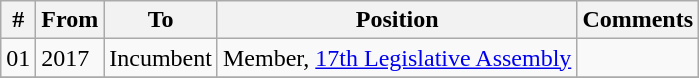<table class="wikitable sortable">
<tr>
<th>#</th>
<th>From</th>
<th>To</th>
<th>Position</th>
<th>Comments</th>
</tr>
<tr>
<td>01</td>
<td>2017</td>
<td>Incumbent</td>
<td>Member, <a href='#'>17th Legislative Assembly</a></td>
<td></td>
</tr>
<tr>
</tr>
</table>
